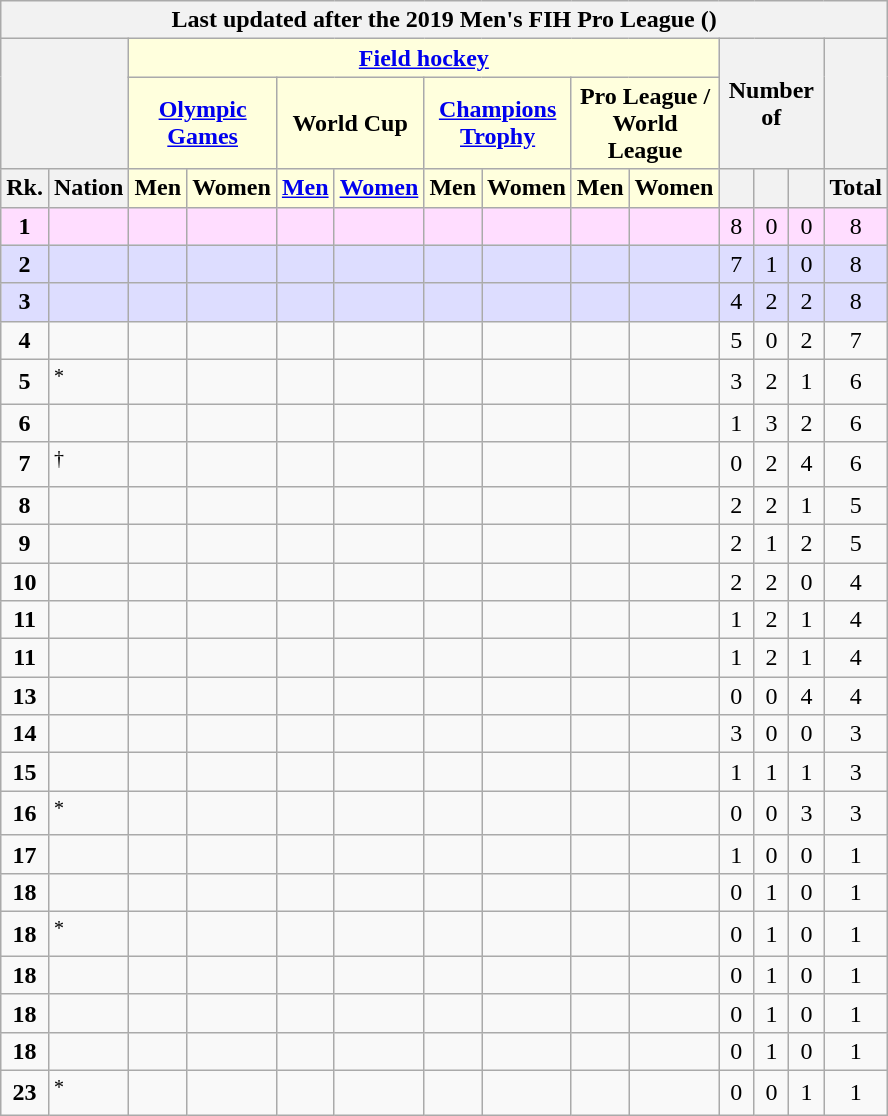<table class="wikitable" style="margin-top: 0em; text-align: center; font-size: 100%;">
<tr>
<th colspan="14">Last updated after the 2019 Men's FIH Pro League ()</th>
</tr>
<tr>
<th rowspan="2" colspan="2"></th>
<th colspan="8" style="background: #ffd;"><a href='#'>Field hockey</a></th>
<th rowspan="2" colspan="3">Number of</th>
<th rowspan="2"></th>
</tr>
<tr>
<th colspan="2" style="background: #ffd;"><a href='#'>Olympic Games</a></th>
<th colspan="2" style="background: #ffd;">World Cup</th>
<th colspan="2" style="background: #ffd;"><a href='#'>Champions Trophy</a></th>
<th colspan="2" style="background: #ffd;">Pro League / World League</th>
</tr>
<tr>
<th style="width: 1em;">Rk.</th>
<th>Nation</th>
<th style="background: #ffd; width: 1em;">Men</th>
<th style="background: #ffd; width: 1em;">Women</th>
<th style="background: #ffd; width: 1em;"><a href='#'>Men</a></th>
<th style="background: #ffd; width: 1em;"><a href='#'>Women</a></th>
<th style="background: #ffd; width: 1em;">Men</th>
<th style="background: #ffd; width: 1em;">Women</th>
<th style="background: #ffd; width: 1em;">Men</th>
<th style="background: #ffd; width: 1em;">Women</th>
<th style="width: 1em;"></th>
<th style="width: 1em;"></th>
<th style="width: 1em;"></th>
<th style="width: 1em;">Total</th>
</tr>
<tr style="background: #fdf;">
<td><strong>1</strong></td>
<td style="text-align: left;"></td>
<td></td>
<td></td>
<td></td>
<td></td>
<td></td>
<td></td>
<td></td>
<td></td>
<td>8</td>
<td>0</td>
<td>0</td>
<td>8</td>
</tr>
<tr style="background: #ddf;">
<td><strong>2</strong></td>
<td style="text-align: left;"></td>
<td></td>
<td></td>
<td></td>
<td></td>
<td></td>
<td></td>
<td></td>
<td></td>
<td>7</td>
<td>1</td>
<td>0</td>
<td>8</td>
</tr>
<tr style="background: #ddf;">
<td><strong>3</strong></td>
<td style="text-align: left;"></td>
<td></td>
<td></td>
<td></td>
<td></td>
<td></td>
<td></td>
<td></td>
<td></td>
<td>4</td>
<td>2</td>
<td>2</td>
<td>8</td>
</tr>
<tr>
<td><strong>4</strong></td>
<td style="text-align: left;"></td>
<td></td>
<td></td>
<td></td>
<td></td>
<td></td>
<td></td>
<td></td>
<td></td>
<td>5</td>
<td>0</td>
<td>2</td>
<td>7</td>
</tr>
<tr>
<td><strong>5</strong></td>
<td style="text-align: left;"><em></em><sup>*</sup></td>
<td></td>
<td></td>
<td></td>
<td></td>
<td></td>
<td></td>
<td></td>
<td></td>
<td>3</td>
<td>2</td>
<td>1</td>
<td>6</td>
</tr>
<tr>
<td><strong>6</strong></td>
<td style="text-align: left;"></td>
<td></td>
<td></td>
<td></td>
<td></td>
<td></td>
<td></td>
<td></td>
<td></td>
<td>1</td>
<td>3</td>
<td>2</td>
<td>6</td>
</tr>
<tr>
<td><strong>7</strong></td>
<td style="text-align: left;"><sup>†</sup></td>
<td></td>
<td></td>
<td></td>
<td></td>
<td></td>
<td></td>
<td></td>
<td></td>
<td>0</td>
<td>2</td>
<td>4</td>
<td>6</td>
</tr>
<tr>
<td><strong>8</strong></td>
<td style="text-align: left;"></td>
<td></td>
<td></td>
<td></td>
<td></td>
<td></td>
<td></td>
<td></td>
<td></td>
<td>2</td>
<td>2</td>
<td>1</td>
<td>5</td>
</tr>
<tr>
<td><strong>9</strong></td>
<td style="text-align: left;"></td>
<td></td>
<td></td>
<td></td>
<td></td>
<td></td>
<td></td>
<td></td>
<td></td>
<td>2</td>
<td>1</td>
<td>2</td>
<td>5</td>
</tr>
<tr>
<td><strong>10</strong></td>
<td style="text-align: left;"></td>
<td></td>
<td></td>
<td></td>
<td></td>
<td></td>
<td></td>
<td></td>
<td></td>
<td>2</td>
<td>2</td>
<td>0</td>
<td>4</td>
</tr>
<tr>
<td><strong>11</strong></td>
<td style="text-align: left;"></td>
<td></td>
<td></td>
<td></td>
<td></td>
<td></td>
<td></td>
<td></td>
<td></td>
<td>1</td>
<td>2</td>
<td>1</td>
<td>4</td>
</tr>
<tr>
<td><strong>11</strong></td>
<td style="text-align: left;"></td>
<td></td>
<td></td>
<td></td>
<td></td>
<td></td>
<td></td>
<td></td>
<td></td>
<td>1</td>
<td>2</td>
<td>1</td>
<td>4</td>
</tr>
<tr>
<td><strong>13</strong></td>
<td style="text-align: left;"></td>
<td></td>
<td></td>
<td></td>
<td></td>
<td></td>
<td></td>
<td></td>
<td></td>
<td>0</td>
<td>0</td>
<td>4</td>
<td>4</td>
</tr>
<tr>
<td><strong>14</strong></td>
<td style="text-align: left;"></td>
<td></td>
<td></td>
<td></td>
<td></td>
<td></td>
<td></td>
<td></td>
<td></td>
<td>3</td>
<td>0</td>
<td>0</td>
<td>3</td>
</tr>
<tr>
<td><strong>15</strong></td>
<td style="text-align: left;"></td>
<td></td>
<td></td>
<td></td>
<td></td>
<td></td>
<td></td>
<td></td>
<td></td>
<td>1</td>
<td>1</td>
<td>1</td>
<td>3</td>
</tr>
<tr>
<td><strong>16</strong></td>
<td style="text-align: left;"><em></em><sup>*</sup></td>
<td></td>
<td></td>
<td></td>
<td></td>
<td></td>
<td></td>
<td></td>
<td></td>
<td>0</td>
<td>0</td>
<td>3</td>
<td>3</td>
</tr>
<tr>
<td><strong>17</strong></td>
<td style="text-align: left;"></td>
<td></td>
<td></td>
<td></td>
<td></td>
<td></td>
<td></td>
<td></td>
<td></td>
<td>1</td>
<td>0</td>
<td>0</td>
<td>1</td>
</tr>
<tr>
<td><strong>18</strong></td>
<td style="text-align: left;"></td>
<td></td>
<td></td>
<td></td>
<td></td>
<td></td>
<td></td>
<td></td>
<td></td>
<td>0</td>
<td>1</td>
<td>0</td>
<td>1</td>
</tr>
<tr>
<td><strong>18</strong></td>
<td style="text-align: left;"><em></em><sup>*</sup></td>
<td></td>
<td></td>
<td></td>
<td></td>
<td></td>
<td></td>
<td></td>
<td></td>
<td>0</td>
<td>1</td>
<td>0</td>
<td>1</td>
</tr>
<tr>
<td><strong>18</strong></td>
<td style="text-align: left;"></td>
<td></td>
<td></td>
<td></td>
<td></td>
<td></td>
<td></td>
<td></td>
<td></td>
<td>0</td>
<td>1</td>
<td>0</td>
<td>1</td>
</tr>
<tr>
<td><strong>18</strong></td>
<td style="text-align: left;"></td>
<td></td>
<td></td>
<td></td>
<td></td>
<td></td>
<td></td>
<td></td>
<td></td>
<td>0</td>
<td>1</td>
<td>0</td>
<td>1</td>
</tr>
<tr>
<td><strong>18</strong></td>
<td style="text-align: left;"></td>
<td></td>
<td></td>
<td></td>
<td></td>
<td></td>
<td></td>
<td></td>
<td></td>
<td>0</td>
<td>1</td>
<td>0</td>
<td>1</td>
</tr>
<tr>
<td><strong>23</strong></td>
<td style="text-align: left;"><em></em><sup>*</sup></td>
<td></td>
<td></td>
<td></td>
<td></td>
<td></td>
<td></td>
<td></td>
<td></td>
<td>0</td>
<td>0</td>
<td>1</td>
<td>1</td>
</tr>
</table>
